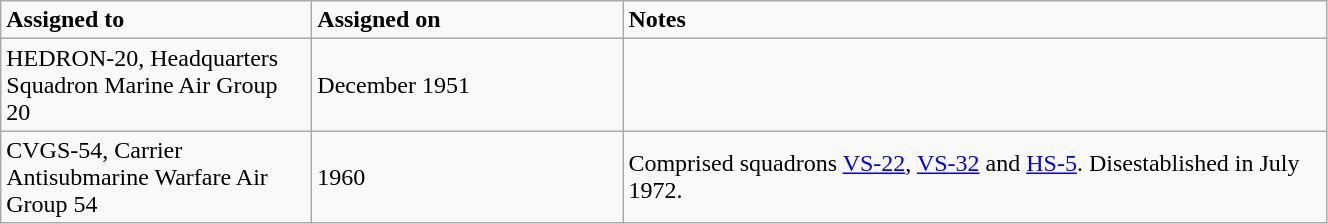<table class="wikitable" style="width: 70%;">
<tr>
<td style="width: 200px;"><strong>Assigned to</strong></td>
<td style="width: 200px;"><strong>Assigned on</strong></td>
<td><strong>Notes</strong></td>
</tr>
<tr>
<td>HEDRON-20, Headquarters Squadron Marine Air Group 20</td>
<td>December 1951</td>
<td></td>
</tr>
<tr>
<td>CVGS-54, Carrier Antisubmarine Warfare Air Group 54</td>
<td>1960</td>
<td>Comprised squadrons <a href='#'>VS-22</a>, <a href='#'>VS-32</a> and <a href='#'>HS-5</a>. Disestablished in July 1972.</td>
</tr>
</table>
